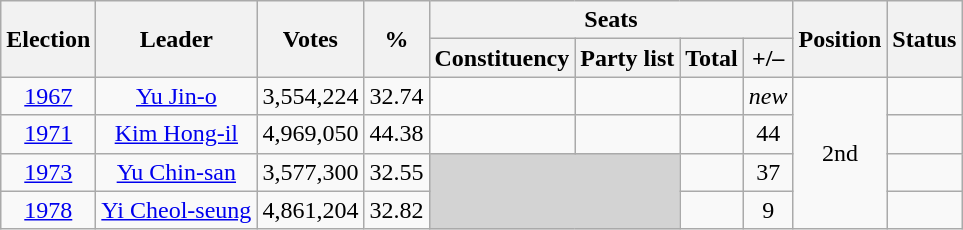<table class="wikitable" style="text-align:center">
<tr>
<th rowspan="2">Election</th>
<th rowspan="2">Leader</th>
<th rowspan="2">Votes</th>
<th rowspan="2">%</th>
<th colspan="4">Seats</th>
<th rowspan="2">Position</th>
<th rowspan="2">Status</th>
</tr>
<tr>
<th>Constituency</th>
<th>Party list</th>
<th>Total</th>
<th>+/–</th>
</tr>
<tr>
<td><a href='#'>1967</a></td>
<td><a href='#'>Yu Jin-o</a></td>
<td>3,554,224</td>
<td>32.74</td>
<td></td>
<td></td>
<td></td>
<td><em>new</em></td>
<td rowspan="4">2nd</td>
<td></td>
</tr>
<tr>
<td><a href='#'>1971</a></td>
<td><a href='#'>Kim Hong-il</a></td>
<td>4,969,050</td>
<td>44.38</td>
<td></td>
<td></td>
<td></td>
<td> 44</td>
<td></td>
</tr>
<tr>
<td><a href='#'>1973</a></td>
<td><a href='#'>Yu Chin-san</a></td>
<td>3,577,300</td>
<td>32.55</td>
<td colspan=2 rowspan="2" bgcolor="lightgrey"></td>
<td></td>
<td> 37</td>
<td></td>
</tr>
<tr>
<td><a href='#'>1978</a></td>
<td><a href='#'>Yi Cheol-seung</a></td>
<td>4,861,204</td>
<td>32.82</td>
<td></td>
<td> 9</td>
<td></td>
</tr>
</table>
